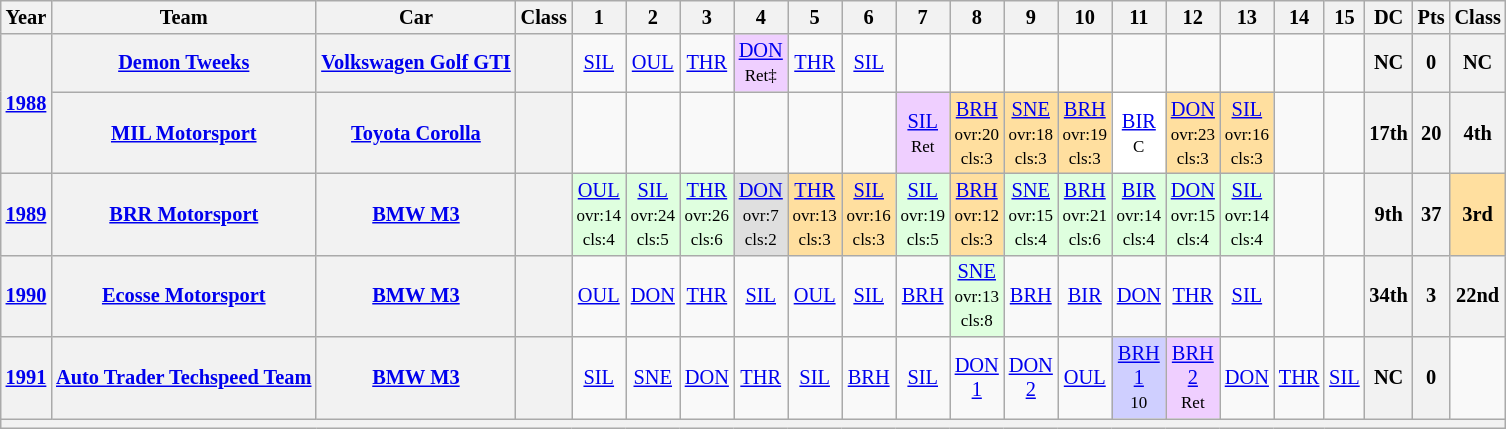<table class="wikitable" style="text-align:center; font-size:85%">
<tr>
<th>Year</th>
<th>Team</th>
<th>Car</th>
<th>Class</th>
<th>1</th>
<th>2</th>
<th>3</th>
<th>4</th>
<th>5</th>
<th>6</th>
<th>7</th>
<th>8</th>
<th>9</th>
<th>10</th>
<th>11</th>
<th>12</th>
<th>13</th>
<th>14</th>
<th>15</th>
<th>DC</th>
<th>Pts</th>
<th>Class</th>
</tr>
<tr>
<th rowspan=2><a href='#'>1988</a></th>
<th rowspan=1><a href='#'>Demon Tweeks</a></th>
<th rowspan=1><a href='#'>Volkswagen Golf GTI</a></th>
<th rowspan=1><span></span></th>
<td><a href='#'>SIL</a><br><small></small></td>
<td><a href='#'>OUL</a><br><small></small></td>
<td><a href='#'>THR</a><br><small></small></td>
<td style="background:#EFCFFF;"><a href='#'>DON</a><br><small>Ret‡</small></td>
<td><a href='#'>THR</a><br><small></small></td>
<td><a href='#'>SIL</a><br><small></small></td>
<td></td>
<td></td>
<td></td>
<td></td>
<td></td>
<td></td>
<td></td>
<td></td>
<td></td>
<th>NC</th>
<th>0</th>
<th>NC</th>
</tr>
<tr>
<th><a href='#'>MIL Motorsport</a></th>
<th><a href='#'>Toyota Corolla</a></th>
<th><span></span></th>
<td></td>
<td></td>
<td></td>
<td></td>
<td></td>
<td></td>
<td style="background:#EFCFFF;"><a href='#'>SIL</a><br><small>Ret</small></td>
<td style="background:#FFDF9F;"><a href='#'>BRH</a><br><small>ovr:20<br>cls:3</small></td>
<td style="background:#FFDF9F;"><a href='#'>SNE</a><br><small>ovr:18<br>cls:3</small></td>
<td style="background:#FFDF9F;"><a href='#'>BRH</a><br><small>ovr:19<br>cls:3</small></td>
<td style="background:#FFFFFF;"><a href='#'>BIR</a><br><small>C</small></td>
<td style="background:#FFDF9F;"><a href='#'>DON</a><br><small>ovr:23<br>cls:3</small></td>
<td style="background:#FFDF9F;"><a href='#'>SIL</a><br><small>ovr:16<br>cls:3</small></td>
<td></td>
<td></td>
<th>17th</th>
<th>20</th>
<th>4th</th>
</tr>
<tr>
<th rowspan=1><a href='#'>1989</a></th>
<th rowspan=1><a href='#'>BRR Motorsport</a></th>
<th rowspan=1><a href='#'>BMW M3</a></th>
<th rowspan=1><span></span></th>
<td style="background:#DFFFDF;"><a href='#'>OUL</a><br><small>ovr:14<br>cls:4</small></td>
<td style="background:#DFFFDF;"><a href='#'>SIL</a><br><small>ovr:24<br>cls:5</small></td>
<td style="background:#DFFFDF;"><a href='#'>THR</a><br><small>ovr:26<br>cls:6</small></td>
<td style="background:#DFDFDF;"><a href='#'>DON</a><br><small>ovr:7<br>cls:2</small></td>
<td style="background:#FFDF9F;"><a href='#'>THR</a><br><small>ovr:13<br>cls:3</small></td>
<td style="background:#FFDF9F;"><a href='#'>SIL</a><br><small>ovr:16<br>cls:3</small></td>
<td style="background:#DFFFDF;"><a href='#'>SIL</a><br><small>ovr:19<br>cls:5</small></td>
<td style="background:#FFDF9F;"><a href='#'>BRH</a><br><small>ovr:12<br>cls:3</small></td>
<td style="background:#DFFFDF;"><a href='#'>SNE</a><br><small>ovr:15<br>cls:4</small></td>
<td style="background:#DFFFDF;"><a href='#'>BRH</a><br><small>ovr:21<br>cls:6</small></td>
<td style="background:#DFFFDF;"><a href='#'>BIR</a><br><small>ovr:14<br>cls:4</small></td>
<td style="background:#DFFFDF;"><a href='#'>DON</a><br><small>ovr:15<br>cls:4</small></td>
<td style="background:#DFFFDF;"><a href='#'>SIL</a><br><small>ovr:14<br>cls:4</small></td>
<td></td>
<td></td>
<th>9th</th>
<th>37</th>
<td style="background:#FFDF9F;"><strong>3rd</strong></td>
</tr>
<tr>
<th rowspan=1><a href='#'>1990</a></th>
<th rowspan=1><a href='#'>Ecosse Motorsport</a></th>
<th rowspan=1><a href='#'>BMW M3</a></th>
<th rowspan=1><span></span></th>
<td><a href='#'>OUL</a><br><small></small></td>
<td><a href='#'>DON</a><br><small></small></td>
<td><a href='#'>THR</a><br><small></small></td>
<td><a href='#'>SIL</a><br><small></small></td>
<td><a href='#'>OUL</a><br><small></small></td>
<td><a href='#'>SIL</a><br><small></small></td>
<td><a href='#'>BRH</a><br><small></small></td>
<td style="background:#DFFFDF;"><a href='#'>SNE</a><br><small>ovr:13<br>cls:8</small></td>
<td><a href='#'>BRH</a><br><small></small></td>
<td><a href='#'>BIR</a><br><small></small></td>
<td><a href='#'>DON</a><br><small></small></td>
<td><a href='#'>THR</a><br><small></small></td>
<td><a href='#'>SIL</a><br><small></small></td>
<td></td>
<td></td>
<th>34th</th>
<th>3</th>
<th>22nd</th>
</tr>
<tr>
<th rowspan=1><a href='#'>1991</a></th>
<th rowspan=1><a href='#'>Auto Trader Techspeed Team</a></th>
<th rowspan=1><a href='#'>BMW M3</a></th>
<th rowspan=1></th>
<td><a href='#'>SIL</a><br><small></small></td>
<td><a href='#'>SNE</a><br><small></small></td>
<td><a href='#'>DON</a><br><small></small></td>
<td><a href='#'>THR</a><br><small></small></td>
<td><a href='#'>SIL</a><br><small></small></td>
<td><a href='#'>BRH</a><br><small></small></td>
<td><a href='#'>SIL</a><br><small></small></td>
<td><a href='#'>DON<br>1</a><br><small></small></td>
<td><a href='#'>DON<br>2</a><br><small></small></td>
<td><a href='#'>OUL</a><br><small></small></td>
<td style="background:#CFCFFF;"><a href='#'>BRH<br>1</a><br><small>10</small></td>
<td style="background:#EFCFFF;"><a href='#'>BRH<br>2</a><br><small>Ret</small></td>
<td><a href='#'>DON</a><br><small></small></td>
<td><a href='#'>THR</a><br><small></small></td>
<td><a href='#'>SIL</a><br><small></small></td>
<th>NC</th>
<th>0</th>
<td></td>
</tr>
<tr>
<th colspan="22"></th>
</tr>
</table>
